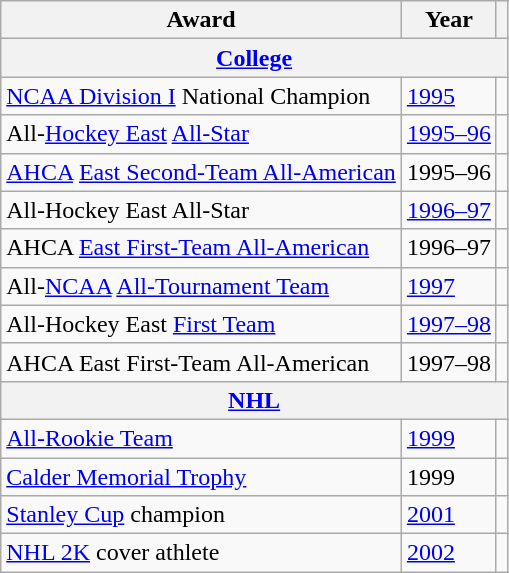<table class="wikitable">
<tr>
<th>Award</th>
<th>Year</th>
<th></th>
</tr>
<tr>
<th colspan="3"><a href='#'>College</a></th>
</tr>
<tr>
<td><a href='#'>NCAA Division I</a> National Champion</td>
<td><a href='#'>1995</a></td>
<td></td>
</tr>
<tr>
<td>All-<a href='#'>Hockey East</a> <a href='#'>All-Star</a></td>
<td><a href='#'>1995–96</a></td>
<td></td>
</tr>
<tr>
<td><a href='#'>AHCA</a> <a href='#'>East Second-Team All-American</a></td>
<td>1995–96</td>
<td></td>
</tr>
<tr>
<td>All-Hockey East All-Star</td>
<td><a href='#'>1996–97</a></td>
<td></td>
</tr>
<tr>
<td>AHCA <a href='#'>East First-Team All-American</a></td>
<td>1996–97</td>
<td></td>
</tr>
<tr>
<td>All-<a href='#'>NCAA</a> <a href='#'>All-Tournament Team</a></td>
<td><a href='#'>1997</a></td>
<td></td>
</tr>
<tr>
<td>All-Hockey East <a href='#'>First Team</a></td>
<td><a href='#'>1997–98</a></td>
<td></td>
</tr>
<tr>
<td>AHCA East First-Team All-American</td>
<td>1997–98</td>
<td></td>
</tr>
<tr>
<th colspan="3"><a href='#'>NHL</a></th>
</tr>
<tr>
<td><a href='#'>All-Rookie Team</a></td>
<td><a href='#'>1999</a></td>
<td></td>
</tr>
<tr>
<td><a href='#'>Calder Memorial Trophy</a></td>
<td>1999</td>
<td></td>
</tr>
<tr>
<td><a href='#'>Stanley Cup</a> champion</td>
<td><a href='#'>2001</a></td>
<td></td>
</tr>
<tr>
<td><a href='#'>NHL 2K</a> cover athlete</td>
<td><a href='#'>2002</a></td>
<td></td>
</tr>
</table>
